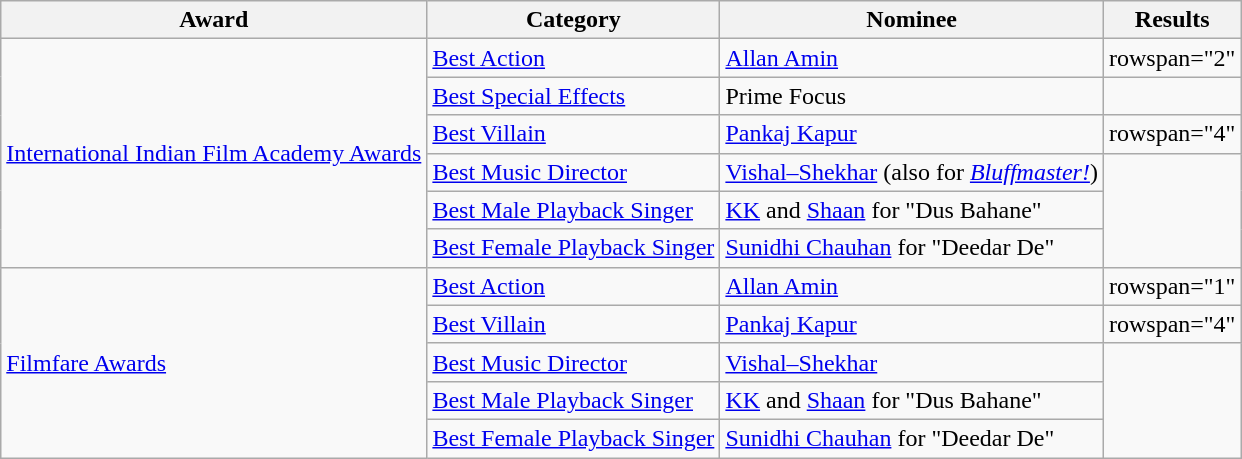<table class="wikitable plainrowheaders sortable">
<tr>
<th>Award</th>
<th>Category</th>
<th>Nominee</th>
<th>Results</th>
</tr>
<tr>
<td rowspan="6"><a href='#'>International Indian Film Academy Awards</a></td>
<td><a href='#'>Best Action</a></td>
<td><a href='#'>Allan Amin</a></td>
<td>rowspan="2" </td>
</tr>
<tr>
<td><a href='#'>Best Special Effects</a></td>
<td>Prime Focus</td>
</tr>
<tr>
<td><a href='#'>Best Villain</a></td>
<td><a href='#'>Pankaj Kapur</a></td>
<td>rowspan="4" </td>
</tr>
<tr>
<td><a href='#'>Best Music Director</a></td>
<td><a href='#'>Vishal–Shekhar</a> (also for <em><a href='#'>Bluffmaster!</a></em>)</td>
</tr>
<tr>
<td><a href='#'>Best Male Playback Singer</a></td>
<td><a href='#'>KK</a> and <a href='#'>Shaan</a> for "Dus Bahane"</td>
</tr>
<tr>
<td><a href='#'>Best Female Playback Singer</a></td>
<td><a href='#'>Sunidhi Chauhan</a> for "Deedar De"</td>
</tr>
<tr>
<td rowspan="5"><a href='#'>Filmfare Awards</a></td>
<td><a href='#'>Best Action</a></td>
<td><a href='#'>Allan Amin</a></td>
<td>rowspan="1" </td>
</tr>
<tr>
<td><a href='#'>Best Villain</a></td>
<td><a href='#'>Pankaj Kapur</a></td>
<td>rowspan="4" </td>
</tr>
<tr>
<td><a href='#'>Best Music Director</a></td>
<td><a href='#'>Vishal–Shekhar</a></td>
</tr>
<tr>
<td><a href='#'>Best Male Playback Singer</a></td>
<td><a href='#'>KK</a> and <a href='#'>Shaan</a> for "Dus Bahane"</td>
</tr>
<tr>
<td><a href='#'>Best Female Playback Singer</a></td>
<td><a href='#'>Sunidhi Chauhan</a> for "Deedar De"</td>
</tr>
</table>
